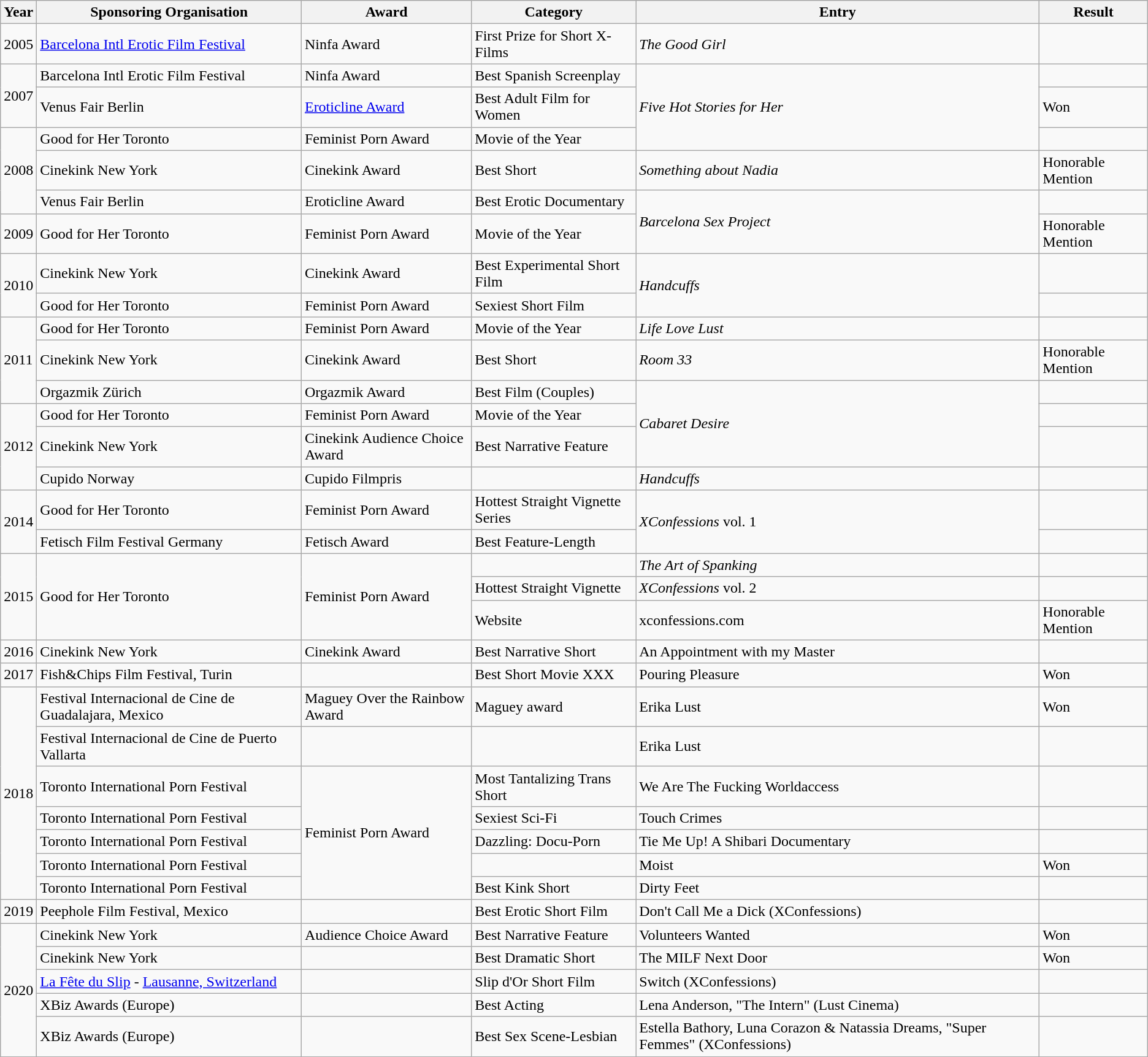<table class="wikitable">
<tr>
<th>Year</th>
<th>Sponsoring Organisation</th>
<th>Award</th>
<th>Category</th>
<th>Entry</th>
<th>Result</th>
</tr>
<tr>
<td>2005</td>
<td><a href='#'>Barcelona Intl Erotic Film Festival</a></td>
<td>Ninfa Award</td>
<td>First Prize for Short X-Films</td>
<td><em>The Good Girl</em></td>
<td></td>
</tr>
<tr>
<td rowspan="2">2007</td>
<td>Barcelona Intl Erotic Film Festival</td>
<td>Ninfa Award</td>
<td>Best Spanish Screenplay</td>
<td rowspan="3"><em>Five Hot Stories for Her</em></td>
<td></td>
</tr>
<tr>
<td>Venus Fair Berlin</td>
<td><a href='#'>Eroticline Award</a></td>
<td>Best Adult Film for Women</td>
<td>Won</td>
</tr>
<tr>
<td rowspan="3">2008</td>
<td>Good for Her Toronto</td>
<td>Feminist Porn Award</td>
<td>Movie of the Year</td>
<td></td>
</tr>
<tr>
<td>Cinekink New York</td>
<td>Cinekink Award</td>
<td>Best Short</td>
<td><em>Something about Nadia</em></td>
<td>Honorable Mention</td>
</tr>
<tr>
<td>Venus Fair Berlin</td>
<td>Eroticline Award</td>
<td>Best Erotic Documentary</td>
<td rowspan="2"><em>Barcelona Sex Project</em></td>
<td></td>
</tr>
<tr>
<td>2009</td>
<td>Good for Her Toronto</td>
<td>Feminist Porn Award</td>
<td>Movie of the Year</td>
<td>Honorable Mention</td>
</tr>
<tr>
<td rowspan="2">2010</td>
<td>Cinekink New York</td>
<td>Cinekink Award</td>
<td>Best Experimental Short Film</td>
<td rowspan="2"><em>Handcuffs</em></td>
<td></td>
</tr>
<tr>
<td>Good for Her Toronto</td>
<td>Feminist Porn Award</td>
<td>Sexiest Short Film</td>
<td></td>
</tr>
<tr>
<td rowspan="3">2011</td>
<td>Good for Her Toronto</td>
<td>Feminist Porn Award</td>
<td>Movie of the Year</td>
<td><em>Life Love Lust</em></td>
<td></td>
</tr>
<tr>
<td>Cinekink New York</td>
<td>Cinekink Award</td>
<td>Best Short</td>
<td><em>Room 33</em></td>
<td>Honorable Mention</td>
</tr>
<tr>
<td>Orgazmik Zürich</td>
<td>Orgazmik Award</td>
<td>Best Film (Couples)</td>
<td rowspan="3"><em>Cabaret Desire</em></td>
<td></td>
</tr>
<tr>
<td rowspan="3">2012</td>
<td>Good for Her Toronto</td>
<td>Feminist Porn Award</td>
<td>Movie of the Year</td>
<td></td>
</tr>
<tr>
<td>Cinekink New York</td>
<td>Cinekink Audience Choice Award</td>
<td>Best Narrative Feature</td>
<td></td>
</tr>
<tr>
<td>Cupido Norway</td>
<td>Cupido Filmpris</td>
<td></td>
<td><em>Handcuffs</em></td>
<td></td>
</tr>
<tr>
<td rowspan="2">2014</td>
<td>Good for Her Toronto</td>
<td>Feminist Porn Award</td>
<td>Hottest Straight Vignette Series</td>
<td rowspan="2"><em>XConfessions</em> vol. 1</td>
<td></td>
</tr>
<tr>
<td>Fetisch Film Festival Germany</td>
<td>Fetisch Award</td>
<td>Best Feature-Length</td>
<td></td>
</tr>
<tr>
<td rowspan="3">2015</td>
<td rowspan="3">Good for Her Toronto</td>
<td rowspan="3">Feminist Porn Award</td>
<td></td>
<td><em>The Art of Spanking</em></td>
<td></td>
</tr>
<tr>
<td>Hottest Straight Vignette</td>
<td><em>XConfessions</em> vol. 2</td>
<td></td>
</tr>
<tr>
<td>Website</td>
<td>xconfessions.com</td>
<td>Honorable Mention</td>
</tr>
<tr>
<td>2016</td>
<td>Cinekink New York</td>
<td>Cinekink Award</td>
<td>Best Narrative Short</td>
<td>An Appointment with my Master</td>
<td></td>
</tr>
<tr>
<td>2017</td>
<td>Fish&Chips Film Festival, Turin</td>
<td></td>
<td>Best Short Movie XXX</td>
<td>Pouring Pleasure</td>
<td>Won</td>
</tr>
<tr>
<td rowspan="7">2018</td>
<td>Festival Internacional de Cine de Guadalajara, Mexico</td>
<td>Maguey Over the Rainbow Award</td>
<td>Maguey award</td>
<td>Erika Lust</td>
<td>Won</td>
</tr>
<tr>
<td>Festival Internacional de Cine de Puerto Vallarta</td>
<td></td>
<td></td>
<td>Erika Lust</td>
<td></td>
</tr>
<tr>
<td>Toronto International Porn Festival</td>
<td rowspan="5">Feminist Porn Award</td>
<td>Most Tantalizing Trans Short</td>
<td>We Are The Fucking Worldaccess</td>
<td></td>
</tr>
<tr>
<td>Toronto International Porn Festival</td>
<td>Sexiest Sci-Fi</td>
<td>Touch Crimes</td>
<td></td>
</tr>
<tr>
<td>Toronto International Porn Festival</td>
<td>Dazzling: Docu-Porn</td>
<td>Tie Me Up! A Shibari Documentary</td>
<td></td>
</tr>
<tr>
<td>Toronto International Porn Festival</td>
<td></td>
<td>Moist</td>
<td>Won</td>
</tr>
<tr>
<td>Toronto International Porn Festival</td>
<td>Best Kink Short</td>
<td>Dirty Feet</td>
<td></td>
</tr>
<tr>
<td>2019</td>
<td>Peephole Film Festival, Mexico</td>
<td></td>
<td>Best Erotic Short Film</td>
<td>Don't Call Me a Dick (XConfessions)</td>
<td></td>
</tr>
<tr>
<td rowspan="5">2020</td>
<td>Cinekink New York</td>
<td>Audience Choice Award</td>
<td>Best Narrative Feature</td>
<td>Volunteers Wanted</td>
<td>Won</td>
</tr>
<tr>
<td>Cinekink New York</td>
<td></td>
<td>Best Dramatic Short</td>
<td>The MILF Next Door</td>
<td>Won</td>
</tr>
<tr>
<td><a href='#'>La Fête du Slip</a> - <a href='#'>Lausanne, Switzerland</a></td>
<td></td>
<td>Slip d'Or Short Film</td>
<td>Switch (XConfessions)</td>
<td></td>
</tr>
<tr>
<td>XBiz Awards (Europe)</td>
<td></td>
<td>Best Acting</td>
<td>Lena Anderson, "The Intern" (Lust Cinema)</td>
<td></td>
</tr>
<tr>
<td>XBiz Awards (Europe)</td>
<td></td>
<td>Best Sex Scene-Lesbian</td>
<td>Estella Bathory, Luna Corazon & Natassia Dreams, "Super Femmes" (XConfessions)</td>
<td></td>
</tr>
</table>
